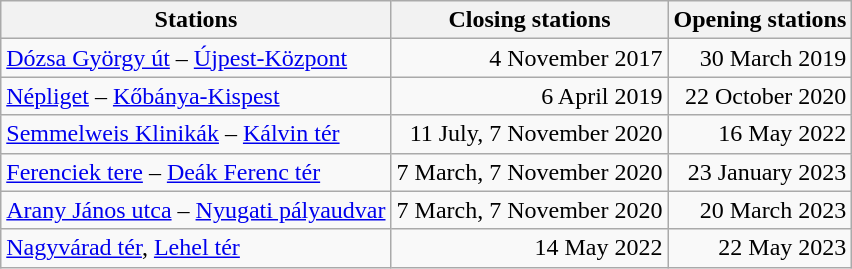<table class="wikitable" style="border-collapse: collapse; text-align: right;">
<tr>
<th>Stations</th>
<th>Closing stations</th>
<th>Opening stations</th>
</tr>
<tr>
<td style="text-align: left;"><a href='#'>Dózsa György út</a> – <a href='#'>Újpest-Központ</a></td>
<td>4 November 2017</td>
<td>30 March 2019</td>
</tr>
<tr>
<td style="text-align: left;"><a href='#'>Népliget</a> – <a href='#'>Kőbánya-Kispest</a></td>
<td>6 April 2019</td>
<td>22 October 2020</td>
</tr>
<tr>
<td style="text-align: left;"><a href='#'>Semmelweis Klinikák</a> – <a href='#'>Kálvin tér</a></td>
<td>11 July, 7 November 2020</td>
<td>16 May 2022</td>
</tr>
<tr>
<td style="text-align: left;"><a href='#'>Ferenciek tere</a> – <a href='#'>Deák Ferenc tér</a></td>
<td>7 March, 7 November 2020</td>
<td>23 January 2023</td>
</tr>
<tr>
<td style="text-align: left;"><a href='#'>Arany János utca</a> – <a href='#'>Nyugati pályaudvar</a></td>
<td>7 March, 7 November 2020</td>
<td>20 March 2023</td>
</tr>
<tr>
<td style="text-align: left;"><a href='#'>Nagyvárad tér</a>, <a href='#'>Lehel tér</a></td>
<td>14 May 2022</td>
<td>22 May 2023</td>
</tr>
</table>
